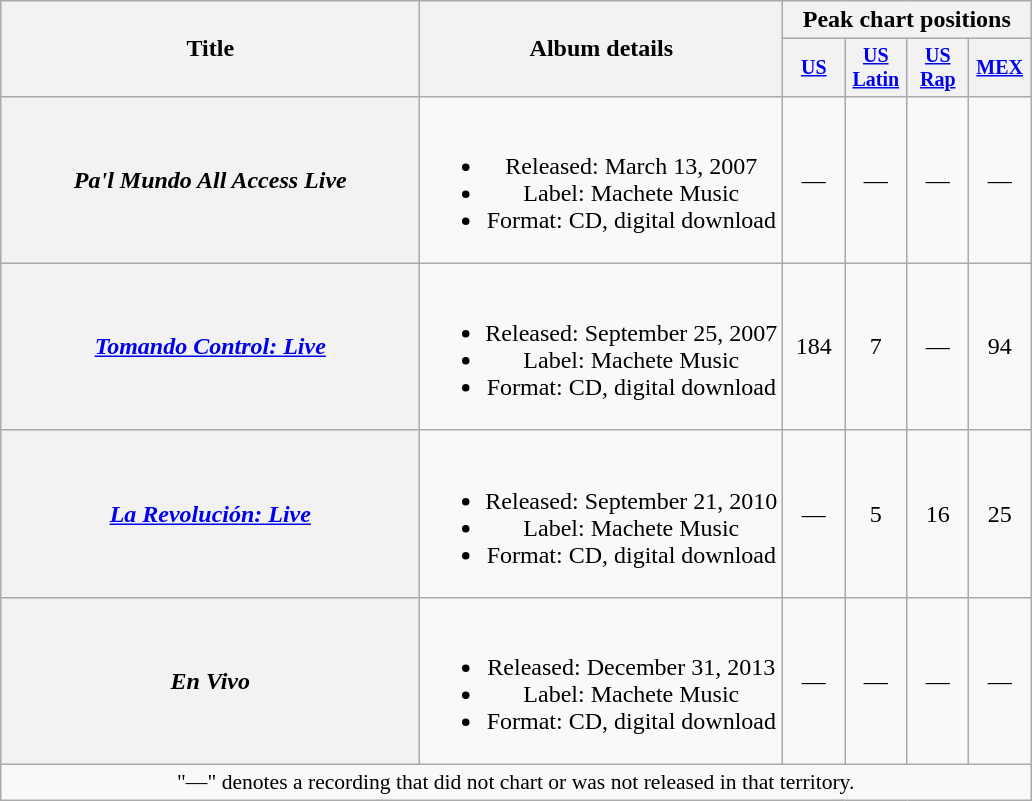<table class="wikitable plainrowheaders" style="text-align:center;" border="1">
<tr>
<th rowspan="2" style="width:17em;">Title</th>
<th rowspan="2">Album details</th>
<th colspan="4">Peak chart positions</th>
</tr>
<tr style="font-size:smaller;">
<th scope="col" style="width:35px;"><a href='#'>US</a><br></th>
<th scope="col" style="width:35px;"><a href='#'>US<br>Latin</a><br></th>
<th scope="col" style="width:35px;"><a href='#'>US<br>Rap</a><br></th>
<th scope="col" style="width:35px;"><a href='#'>MEX</a><br></th>
</tr>
<tr>
<th scope="row"><em>Pa'l Mundo All Access Live</em></th>
<td><br><ul><li>Released: March 13, 2007</li><li>Label: Machete Music</li><li>Format: CD, digital download</li></ul></td>
<td>—</td>
<td>—</td>
<td>—</td>
<td>—</td>
</tr>
<tr>
<th scope="row"><em><a href='#'>Tomando Control: Live</a></em></th>
<td><br><ul><li>Released: September 25, 2007</li><li>Label: Machete Music</li><li>Format: CD, digital download</li></ul></td>
<td>184</td>
<td>7</td>
<td>—</td>
<td>94</td>
</tr>
<tr>
<th scope="row"><em><a href='#'>La Revolución: Live</a></em></th>
<td><br><ul><li>Released: September 21, 2010</li><li>Label: Machete Music</li><li>Format: CD, digital download</li></ul></td>
<td>—</td>
<td>5</td>
<td>16</td>
<td>25</td>
</tr>
<tr>
<th scope="row"><em>En Vivo</em></th>
<td><br><ul><li>Released: December 31, 2013</li><li>Label: Machete Music</li><li>Format: CD, digital download</li></ul></td>
<td>—</td>
<td>—</td>
<td>—</td>
<td>—</td>
</tr>
<tr>
<td colspan="22" style="font-size:90%" align="center">"—" denotes a recording that did not chart or was not released in that territory.</td>
</tr>
</table>
